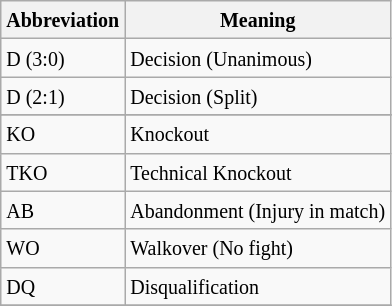<table class="wikitable">
<tr>
<th><small>Abbreviation</small></th>
<th><small>Meaning</small></th>
</tr>
<tr>
<td><small>D (3:0)</small></td>
<td><small>Decision (Unanimous)</small></td>
</tr>
<tr>
<td><small>D (2:1)</small></td>
<td><small>Decision (Split)</small></td>
</tr>
<tr>
</tr>
<tr>
<td><small>KO</small></td>
<td><small>Knockout</small></td>
</tr>
<tr>
<td><small>TKO</small></td>
<td><small>Technical Knockout</small></td>
</tr>
<tr>
<td><small>AB</small></td>
<td><small>Abandonment (Injury in match)</small></td>
</tr>
<tr>
<td><small>WO</small></td>
<td><small>Walkover (No fight)</small></td>
</tr>
<tr>
<td><small>DQ</small></td>
<td><small>Disqualification</small></td>
</tr>
<tr>
</tr>
</table>
